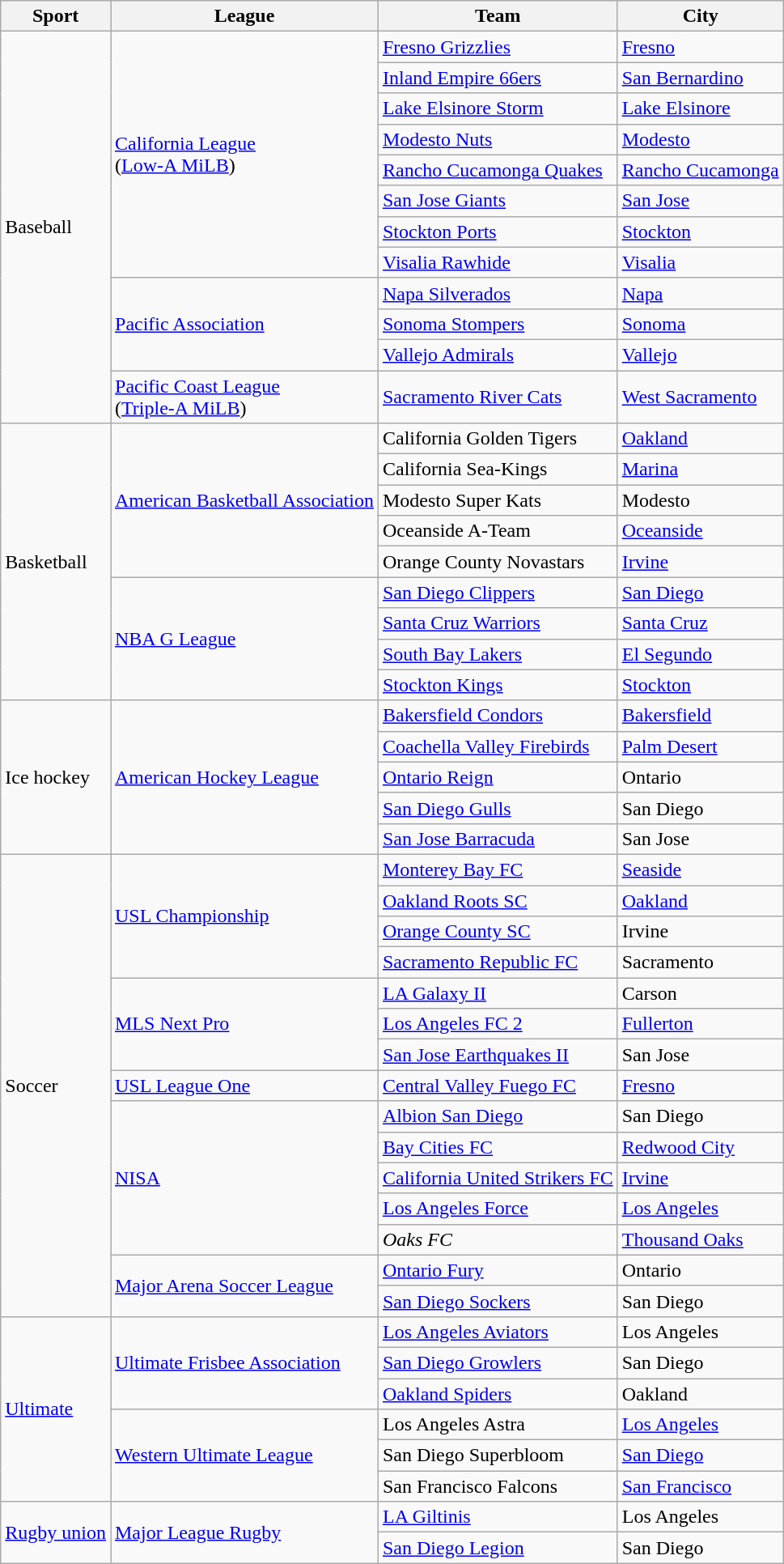<table class="wikitable">
<tr>
<th>Sport</th>
<th>League</th>
<th>Team</th>
<th>City</th>
</tr>
<tr>
<td rowspan=12>Baseball</td>
<td rowspan=8><a href='#'>California League</a><br>(<a href='#'>Low-A MiLB</a>)</td>
<td><a href='#'>Fresno Grizzlies</a></td>
<td><a href='#'>Fresno</a></td>
</tr>
<tr>
<td><a href='#'>Inland Empire 66ers</a></td>
<td><a href='#'>San Bernardino</a></td>
</tr>
<tr>
<td><a href='#'>Lake Elsinore Storm</a></td>
<td><a href='#'>Lake Elsinore</a></td>
</tr>
<tr>
<td><a href='#'>Modesto Nuts</a></td>
<td><a href='#'>Modesto</a></td>
</tr>
<tr>
<td><a href='#'>Rancho Cucamonga Quakes</a></td>
<td><a href='#'>Rancho Cucamonga</a></td>
</tr>
<tr>
<td><a href='#'>San Jose Giants</a></td>
<td><a href='#'>San Jose</a></td>
</tr>
<tr>
<td><a href='#'>Stockton Ports</a></td>
<td><a href='#'>Stockton</a></td>
</tr>
<tr>
<td><a href='#'>Visalia Rawhide</a></td>
<td><a href='#'>Visalia</a></td>
</tr>
<tr>
<td rowspan=3><a href='#'>Pacific Association</a></td>
<td><a href='#'>Napa Silverados</a></td>
<td><a href='#'>Napa</a></td>
</tr>
<tr>
<td><a href='#'>Sonoma Stompers</a></td>
<td><a href='#'>Sonoma</a></td>
</tr>
<tr>
<td><a href='#'>Vallejo Admirals</a></td>
<td><a href='#'>Vallejo</a></td>
</tr>
<tr>
<td><a href='#'>Pacific Coast League</a><br>(<a href='#'>Triple-A MiLB</a>)</td>
<td><a href='#'>Sacramento River Cats</a></td>
<td><a href='#'>West Sacramento</a></td>
</tr>
<tr>
<td rowspan="9">Basketball</td>
<td rowspan="5"><a href='#'>American Basketball Association</a></td>
<td>California Golden Tigers</td>
<td><a href='#'>Oakland</a></td>
</tr>
<tr>
<td>California Sea-Kings</td>
<td><a href='#'>Marina</a></td>
</tr>
<tr>
<td>Modesto Super Kats</td>
<td>Modesto</td>
</tr>
<tr>
<td>Oceanside A-Team</td>
<td><a href='#'>Oceanside</a></td>
</tr>
<tr>
<td>Orange County Novastars</td>
<td><a href='#'>Irvine</a></td>
</tr>
<tr>
<td rowspan="4"><a href='#'>NBA G League</a></td>
<td><a href='#'>San Diego Clippers</a></td>
<td><a href='#'>San Diego</a></td>
</tr>
<tr>
<td><a href='#'>Santa Cruz Warriors</a></td>
<td><a href='#'>Santa Cruz</a></td>
</tr>
<tr>
<td><a href='#'>South Bay Lakers</a></td>
<td><a href='#'>El Segundo</a></td>
</tr>
<tr>
<td><a href='#'>Stockton Kings</a></td>
<td><a href='#'>Stockton</a></td>
</tr>
<tr>
<td rowspan="5">Ice hockey</td>
<td rowspan="5"><a href='#'>American Hockey League</a></td>
<td><a href='#'>Bakersfield Condors</a></td>
<td><a href='#'>Bakersfield</a></td>
</tr>
<tr>
<td><a href='#'>Coachella Valley Firebirds</a></td>
<td><a href='#'>Palm Desert</a></td>
</tr>
<tr>
<td><a href='#'>Ontario Reign</a></td>
<td>Ontario</td>
</tr>
<tr>
<td><a href='#'>San Diego Gulls</a></td>
<td>San Diego</td>
</tr>
<tr>
<td><a href='#'>San Jose Barracuda</a></td>
<td>San Jose</td>
</tr>
<tr>
<td rowspan="15">Soccer</td>
<td rowspan="4"><a href='#'>USL Championship</a></td>
<td><a href='#'>Monterey Bay FC</a></td>
<td><a href='#'>Seaside</a></td>
</tr>
<tr>
<td><a href='#'>Oakland Roots SC</a></td>
<td><a href='#'>Oakland</a></td>
</tr>
<tr>
<td><a href='#'>Orange County SC</a></td>
<td>Irvine</td>
</tr>
<tr>
<td><a href='#'>Sacramento Republic FC</a></td>
<td>Sacramento</td>
</tr>
<tr>
<td rowspan=3><a href='#'>MLS Next Pro</a></td>
<td><a href='#'>LA Galaxy II</a></td>
<td>Carson</td>
</tr>
<tr>
<td><a href='#'>Los Angeles FC 2</a></td>
<td><a href='#'>Fullerton</a></td>
</tr>
<tr>
<td><a href='#'>San Jose Earthquakes II</a></td>
<td>San Jose</td>
</tr>
<tr>
<td><a href='#'>USL League One</a></td>
<td><a href='#'>Central Valley Fuego FC</a></td>
<td><a href='#'>Fresno</a></td>
</tr>
<tr>
<td rowspan=5><a href='#'>NISA</a></td>
<td><a href='#'>Albion San Diego</a></td>
<td>San Diego</td>
</tr>
<tr>
<td><a href='#'>Bay Cities FC</a></td>
<td><a href='#'>Redwood City</a></td>
</tr>
<tr>
<td><a href='#'>California United Strikers FC</a></td>
<td><a href='#'>Irvine</a></td>
</tr>
<tr>
<td><a href='#'>Los Angeles Force</a></td>
<td><a href='#'>Los Angeles</a></td>
</tr>
<tr>
<td><em>Oaks FC</em></td>
<td><a href='#'>Thousand Oaks</a></td>
</tr>
<tr>
<td rowspan=2><a href='#'>Major Arena Soccer League</a></td>
<td><a href='#'>Ontario Fury</a></td>
<td>Ontario</td>
</tr>
<tr>
<td><a href='#'>San Diego Sockers</a></td>
<td>San Diego</td>
</tr>
<tr>
<td rowspan="6"><a href='#'>Ultimate</a></td>
<td rowspan=3><a href='#'>Ultimate Frisbee Association</a></td>
<td><a href='#'>Los Angeles Aviators</a></td>
<td>Los Angeles</td>
</tr>
<tr>
<td><a href='#'>San Diego Growlers</a></td>
<td>San Diego</td>
</tr>
<tr>
<td><a href='#'>Oakland Spiders</a></td>
<td>Oakland</td>
</tr>
<tr>
<td rowspan="3"><a href='#'>Western Ultimate League</a></td>
<td>Los Angeles Astra</td>
<td><a href='#'>Los Angeles</a></td>
</tr>
<tr>
<td>San Diego Superbloom</td>
<td><a href='#'>San Diego</a></td>
</tr>
<tr>
<td>San Francisco Falcons</td>
<td><a href='#'>San Francisco</a></td>
</tr>
<tr>
<td rowspan="6"><a href='#'>Rugby union</a></td>
<td rowspan="3"><a href='#'>Major League Rugby</a></td>
<td><a href='#'>LA Giltinis</a></td>
<td>Los Angeles</td>
</tr>
<tr>
<td><a href='#'>San Diego Legion</a></td>
<td>San Diego</td>
</tr>
</table>
